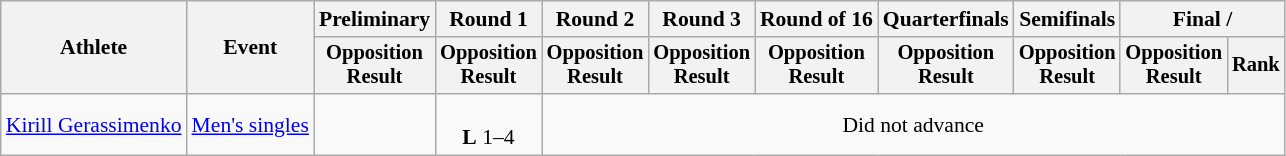<table class="wikitable" style="font-size:90%;">
<tr>
<th rowspan=2>Athlete</th>
<th rowspan=2>Event</th>
<th>Preliminary</th>
<th>Round 1</th>
<th>Round 2</th>
<th>Round 3</th>
<th>Round of 16</th>
<th>Quarterfinals</th>
<th>Semifinals</th>
<th colspan=2>Final / </th>
</tr>
<tr style="font-size:95%">
<th>Opposition<br>Result</th>
<th>Opposition<br>Result</th>
<th>Opposition<br>Result</th>
<th>Opposition<br>Result</th>
<th>Opposition<br>Result</th>
<th>Opposition<br>Result</th>
<th>Opposition<br>Result</th>
<th>Opposition<br>Result</th>
<th>Rank</th>
</tr>
<tr align=center>
<td align=left><a href='#'>Kirill Gerassimenko</a></td>
<td align=left><a href='#'>Men's singles</a></td>
<td></td>
<td><br><strong>L</strong> 1–4</td>
<td colspan=7>Did not advance</td>
</tr>
</table>
